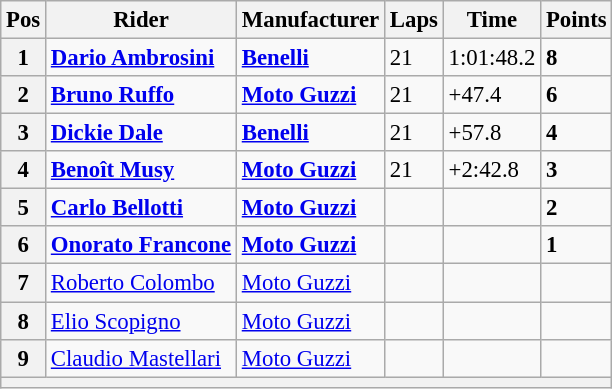<table class="wikitable" style="font-size: 95%;">
<tr>
<th>Pos</th>
<th>Rider</th>
<th>Manufacturer</th>
<th>Laps</th>
<th>Time</th>
<th>Points</th>
</tr>
<tr>
<th>1</th>
<td> <strong><a href='#'>Dario Ambrosini</a></strong></td>
<td><strong><a href='#'>Benelli</a></strong></td>
<td>21</td>
<td>1:01:48.2</td>
<td><strong>8</strong></td>
</tr>
<tr>
<th>2</th>
<td> <strong><a href='#'>Bruno Ruffo</a></strong></td>
<td><strong><a href='#'>Moto Guzzi</a></strong></td>
<td>21</td>
<td>+47.4</td>
<td><strong>6</strong></td>
</tr>
<tr>
<th>3</th>
<td> <strong><a href='#'>Dickie Dale</a></strong></td>
<td><strong><a href='#'>Benelli</a></strong></td>
<td>21</td>
<td>+57.8</td>
<td><strong>4</strong></td>
</tr>
<tr>
<th>4</th>
<td> <strong><a href='#'>Benoît Musy</a></strong></td>
<td><strong><a href='#'>Moto Guzzi</a></strong></td>
<td>21</td>
<td>+2:42.8</td>
<td><strong>3</strong></td>
</tr>
<tr>
<th>5</th>
<td> <strong><a href='#'>Carlo Bellotti</a></strong></td>
<td><strong><a href='#'>Moto Guzzi</a></strong></td>
<td></td>
<td></td>
<td><strong>2</strong></td>
</tr>
<tr>
<th>6</th>
<td> <strong><a href='#'>Onorato Francone</a></strong></td>
<td><strong><a href='#'>Moto Guzzi</a></strong></td>
<td></td>
<td></td>
<td><strong>1</strong></td>
</tr>
<tr>
<th>7</th>
<td> <a href='#'>Roberto Colombo</a></td>
<td><a href='#'>Moto Guzzi</a></td>
<td></td>
<td></td>
<td></td>
</tr>
<tr>
<th>8</th>
<td> <a href='#'>Elio Scopigno</a></td>
<td><a href='#'>Moto Guzzi</a></td>
<td></td>
<td></td>
<td></td>
</tr>
<tr>
<th>9</th>
<td> <a href='#'>Claudio Mastellari</a></td>
<td><a href='#'>Moto Guzzi</a></td>
<td></td>
<td></td>
<td></td>
</tr>
<tr>
<th colspan=6></th>
</tr>
</table>
